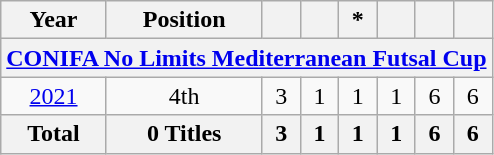<table class="wikitable" style="text-align: center;">
<tr>
<th>Year</th>
<th>Position</th>
<th></th>
<th></th>
<th>*</th>
<th></th>
<th></th>
<th></th>
</tr>
<tr>
<th colspan=8><a href='#'>CONIFA No Limits Mediterranean Futsal Cup</a></th>
</tr>
<tr>
<td> <a href='#'>2021</a></td>
<td>4th</td>
<td>3</td>
<td>1</td>
<td>1</td>
<td>1</td>
<td>6</td>
<td>6</td>
</tr>
<tr>
<th>Total</th>
<th>0 Titles</th>
<th>3</th>
<th>1</th>
<th>1</th>
<th>1</th>
<th>6</th>
<th>6</th>
</tr>
</table>
